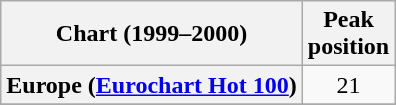<table class="wikitable sortable plainrowheaders" style="text-align:center">
<tr>
<th>Chart (1999–2000)</th>
<th>Peak<br>position</th>
</tr>
<tr>
<th scope="row">Europe (<a href='#'>Eurochart Hot 100</a>)</th>
<td>21</td>
</tr>
<tr>
</tr>
<tr>
</tr>
<tr>
</tr>
<tr>
</tr>
</table>
